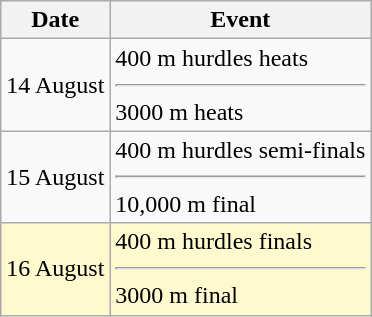<table class="wikitable">
<tr>
<th>Date</th>
<th>Event</th>
</tr>
<tr>
<td>14 August</td>
<td>400 m hurdles heats<hr>3000 m heats</td>
</tr>
<tr>
<td>15 August</td>
<td>400 m hurdles semi-finals<hr>10,000 m final</td>
</tr>
<tr style=background:lemonchiffon>
<td>16 August</td>
<td>400 m hurdles finals<hr>3000 m final</td>
</tr>
</table>
